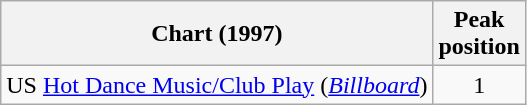<table class="wikitable sortable">
<tr>
<th>Chart (1997)</th>
<th>Peak<br>position</th>
</tr>
<tr>
<td>US <a href='#'>Hot Dance Music/Club Play</a> (<em><a href='#'>Billboard</a></em>)</td>
<td align="center">1</td>
</tr>
</table>
